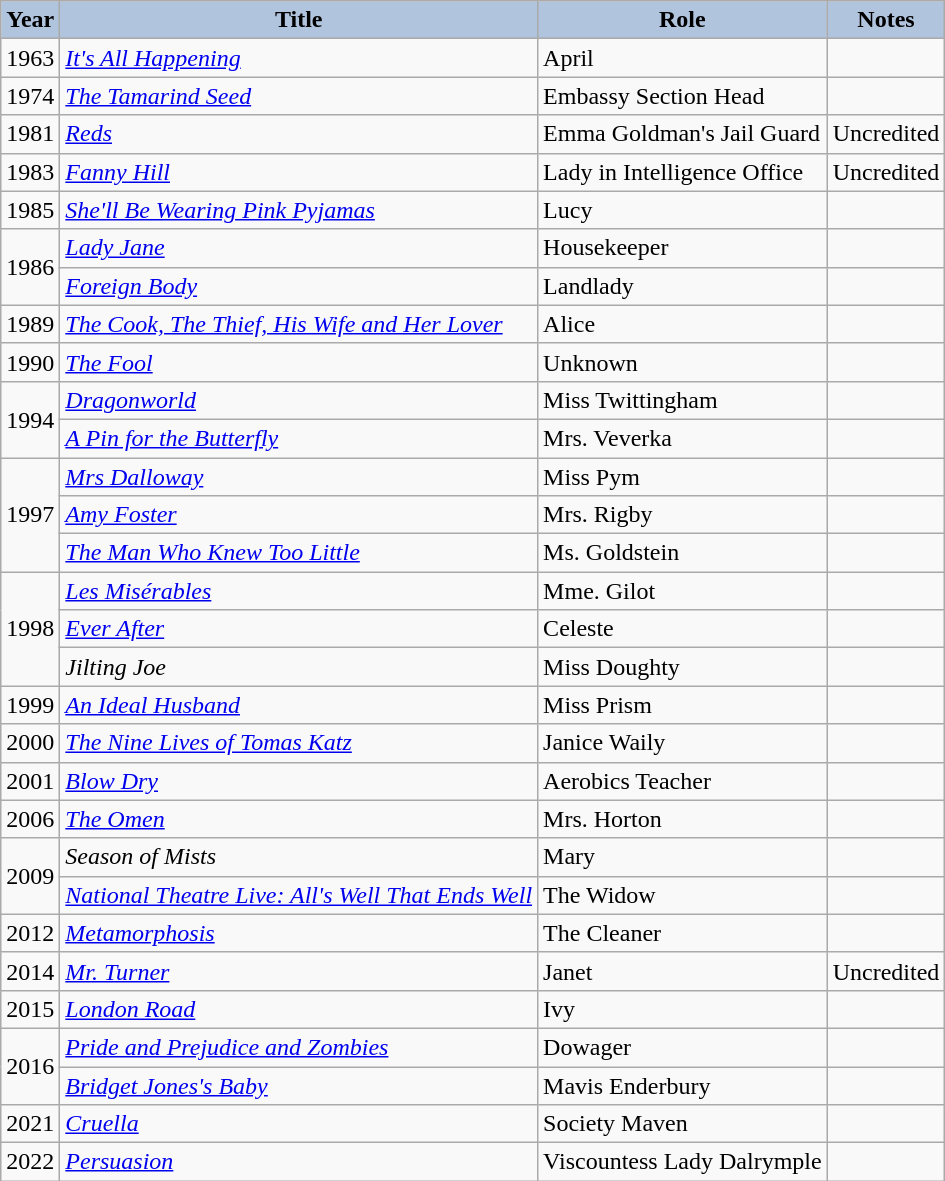<table class="wikitable">
<tr>
<th style="background:#B0C4DE;">Year</th>
<th style="background:#B0C4DE;">Title</th>
<th style="background:#B0C4DE;">Role</th>
<th style="background:#B0C4DE;">Notes</th>
</tr>
<tr>
<td rowspan="1">1963</td>
<td><a href='#'><em>It's All Happening</em></a></td>
<td>April</td>
<td></td>
</tr>
<tr>
<td rowspan="1">1974</td>
<td><em><a href='#'>The Tamarind Seed</a></em></td>
<td>Embassy Section Head</td>
<td></td>
</tr>
<tr>
<td rowspan="1">1981</td>
<td><a href='#'><em>Reds</em></a></td>
<td>Emma Goldman's Jail Guard</td>
<td>Uncredited</td>
</tr>
<tr>
<td rowspan="1">1983</td>
<td><a href='#'><em>Fanny Hill</em></a></td>
<td>Lady in Intelligence Office</td>
<td>Uncredited</td>
</tr>
<tr>
<td rowspan="1">1985</td>
<td><em><a href='#'>She'll Be Wearing Pink Pyjamas</a></em></td>
<td>Lucy</td>
<td></td>
</tr>
<tr>
<td rowspan="2">1986</td>
<td><a href='#'><em>Lady Jane</em></a></td>
<td>Housekeeper</td>
<td></td>
</tr>
<tr>
<td><a href='#'><em>Foreign Body</em></a></td>
<td>Landlady</td>
<td></td>
</tr>
<tr>
<td rowspan="1">1989</td>
<td><a href='#'><em>The Cook, The Thief, His Wife and Her Lover</em></a></td>
<td>Alice</td>
<td></td>
</tr>
<tr>
<td rowspan="1">1990</td>
<td><a href='#'><em>The Fool</em></a></td>
<td>Unknown</td>
<td></td>
</tr>
<tr>
<td rowspan="2">1994</td>
<td><em><a href='#'>Dragonworld</a></em></td>
<td>Miss Twittingham</td>
<td></td>
</tr>
<tr>
<td><em><a href='#'>A Pin for the Butterfly</a></em></td>
<td>Mrs. Veverka</td>
<td></td>
</tr>
<tr>
<td rowspan="3">1997</td>
<td><a href='#'><em>Mrs Dalloway</em></a></td>
<td>Miss Pym</td>
<td></td>
</tr>
<tr>
<td><a href='#'><em>Amy Foster</em></a></td>
<td>Mrs. Rigby</td>
<td></td>
</tr>
<tr>
<td><em><a href='#'>The Man Who Knew Too Little</a></em></td>
<td>Ms. Goldstein</td>
<td></td>
</tr>
<tr>
<td rowspan="3">1998</td>
<td><a href='#'><em>Les Misérables</em></a></td>
<td>Mme. Gilot</td>
<td></td>
</tr>
<tr>
<td><em><a href='#'>Ever After</a></em></td>
<td>Celeste</td>
<td></td>
</tr>
<tr>
<td><em>Jilting Joe</em></td>
<td>Miss Doughty</td>
<td></td>
</tr>
<tr>
<td rowspan="1">1999</td>
<td><a href='#'><em>An Ideal Husband</em></a></td>
<td>Miss Prism</td>
<td></td>
</tr>
<tr>
<td rowspan="1">2000</td>
<td><em><a href='#'>The Nine Lives of Tomas Katz</a></em></td>
<td>Janice Waily</td>
<td></td>
</tr>
<tr>
<td rowspan="1">2001</td>
<td><em><a href='#'>Blow Dry</a></em></td>
<td>Aerobics Teacher</td>
<td></td>
</tr>
<tr>
<td rowspan="1">2006</td>
<td><a href='#'><em>The Omen</em></a></td>
<td>Mrs. Horton</td>
<td></td>
</tr>
<tr>
<td rowspan="2">2009</td>
<td><em>Season of Mists</em></td>
<td>Mary</td>
<td></td>
</tr>
<tr>
<td><a href='#'><em>National Theatre Live: All's Well That Ends Well</em></a></td>
<td>The Widow</td>
<td></td>
</tr>
<tr>
<td rowspan="1">2012</td>
<td><a href='#'><em>Metamorphosis</em></a></td>
<td>The Cleaner</td>
<td></td>
</tr>
<tr>
<td rowspan="1">2014</td>
<td><em><a href='#'>Mr. Turner</a></em></td>
<td>Janet</td>
<td>Uncredited</td>
</tr>
<tr>
<td rowspan="1">2015</td>
<td><a href='#'><em>London Road</em></a></td>
<td>Ivy</td>
<td></td>
</tr>
<tr>
<td rowspan="2">2016</td>
<td><a href='#'><em>Pride and Prejudice and Zombies</em></a></td>
<td>Dowager</td>
<td></td>
</tr>
<tr>
<td><em><a href='#'>Bridget Jones's Baby</a></em></td>
<td>Mavis Enderbury</td>
<td></td>
</tr>
<tr>
<td rowspan="1">2021</td>
<td><a href='#'><em>Cruella</em></a></td>
<td>Society Maven</td>
<td></td>
</tr>
<tr>
<td rowspan="1">2022</td>
<td><a href='#'><em>Persuasion</em></a></td>
<td>Viscountess Lady Dalrymple</td>
<td></td>
</tr>
</table>
